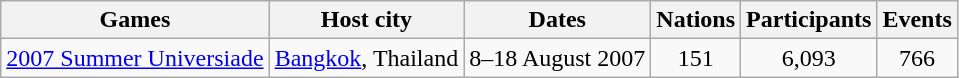<table class="wikitable">
<tr>
<th>Games</th>
<th>Host city</th>
<th>Dates</th>
<th>Nations</th>
<th>Participants</th>
<th>Events</th>
</tr>
<tr>
<td><a href='#'>2007 Summer Universiade</a></td>
<td><a href='#'>Bangkok</a>, Thailand</td>
<td>8–18 August 2007</td>
<td align=center>151</td>
<td align=center>6,093</td>
<td align=center>766</td>
</tr>
</table>
